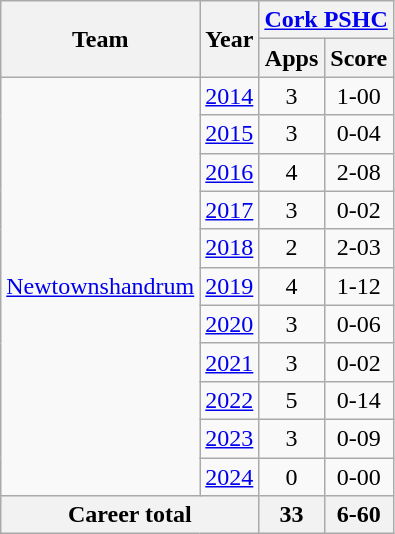<table class="wikitable" style="text-align:center">
<tr>
<th rowspan="2">Team</th>
<th rowspan="2">Year</th>
<th colspan="2"><a href='#'>Cork PSHC</a></th>
</tr>
<tr>
<th>Apps</th>
<th>Score</th>
</tr>
<tr>
<td rowspan="11"><a href='#'>Newtownshandrum</a></td>
<td><a href='#'>2014</a></td>
<td>3</td>
<td>1-00</td>
</tr>
<tr>
<td><a href='#'>2015</a></td>
<td>3</td>
<td>0-04</td>
</tr>
<tr>
<td><a href='#'>2016</a></td>
<td>4</td>
<td>2-08</td>
</tr>
<tr>
<td><a href='#'>2017</a></td>
<td>3</td>
<td>0-02</td>
</tr>
<tr>
<td><a href='#'>2018</a></td>
<td>2</td>
<td>2-03</td>
</tr>
<tr>
<td><a href='#'>2019</a></td>
<td>4</td>
<td>1-12</td>
</tr>
<tr>
<td><a href='#'>2020</a></td>
<td>3</td>
<td>0-06</td>
</tr>
<tr>
<td><a href='#'>2021</a></td>
<td>3</td>
<td>0-02</td>
</tr>
<tr>
<td><a href='#'>2022</a></td>
<td>5</td>
<td>0-14</td>
</tr>
<tr>
<td><a href='#'>2023</a></td>
<td>3</td>
<td>0-09</td>
</tr>
<tr>
<td><a href='#'>2024</a></td>
<td>0</td>
<td>0-00</td>
</tr>
<tr>
<th colspan="2">Career total</th>
<th>33</th>
<th>6-60</th>
</tr>
</table>
